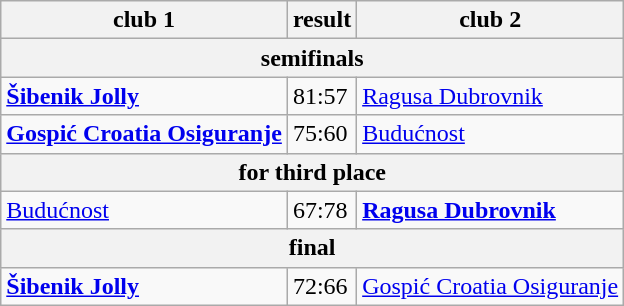<table class="wikitable">
<tr>
<th>club 1</th>
<th>result</th>
<th>club 2</th>
</tr>
<tr>
<th colspan="3">semifinals</th>
</tr>
<tr>
<td> <strong><a href='#'>Šibenik Jolly</a></strong></td>
<td>81:57</td>
<td> <a href='#'>Ragusa Dubrovnik</a></td>
</tr>
<tr>
<td> <strong><a href='#'>Gospić Croatia Osiguranje</a></strong></td>
<td>75:60</td>
<td> <a href='#'>Budućnost</a></td>
</tr>
<tr>
<th colspan="3">for third place</th>
</tr>
<tr>
<td> <a href='#'>Budućnost</a></td>
<td>67:78</td>
<td> <strong><a href='#'>Ragusa Dubrovnik</a></strong></td>
</tr>
<tr>
<th colspan="3">final</th>
</tr>
<tr>
<td> <strong><a href='#'>Šibenik Jolly</a></strong></td>
<td>72:66</td>
<td> <a href='#'>Gospić Croatia Osiguranje</a></td>
</tr>
</table>
